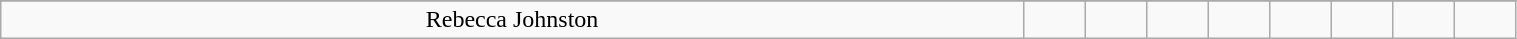<table class="wikitable" style="width:80%;">
<tr>
</tr>
<tr style="text-align:center;" bgcolor="">
<td>Rebecca Johnston</td>
<td></td>
<td></td>
<td></td>
<td></td>
<td></td>
<td></td>
<td></td>
<td></td>
</tr>
</table>
